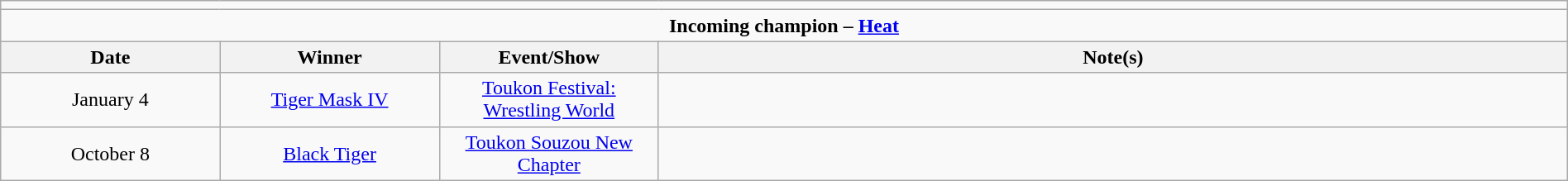<table class="wikitable" style="text-align:center; width:100%;">
<tr>
<td colspan="5"></td>
</tr>
<tr>
<td colspan="5"><strong>Incoming champion – <a href='#'>Heat</a></strong></td>
</tr>
<tr>
<th width=14%>Date</th>
<th width=14%>Winner</th>
<th width=14%>Event/Show</th>
<th width=58%>Note(s)</th>
</tr>
<tr>
<td>January 4</td>
<td><a href='#'>Tiger Mask IV</a></td>
<td><a href='#'>Toukon Festival: Wrestling World</a></td>
<td align="left"></td>
</tr>
<tr>
<td>October 8</td>
<td><a href='#'>Black Tiger</a></td>
<td><a href='#'>Toukon Souzou New Chapter</a></td>
<td align="left"></td>
</tr>
</table>
